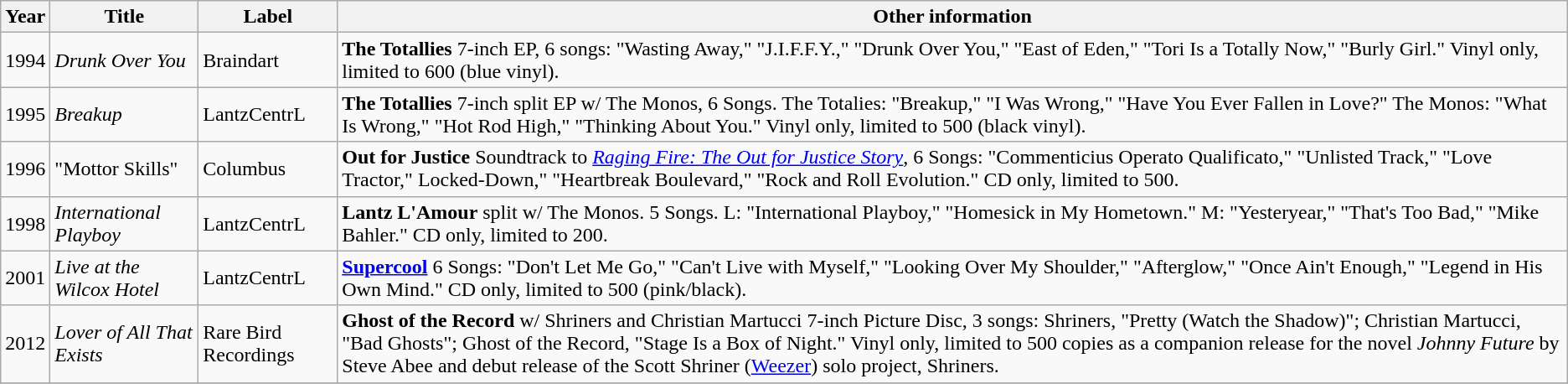<table class="wikitable">
<tr>
<th>Year</th>
<th>Title</th>
<th>Label</th>
<th>Other information</th>
</tr>
<tr>
<td>1994</td>
<td><em>Drunk Over You</em></td>
<td>Braindart</td>
<td><strong>The Totallies</strong> 7-inch EP, 6 songs: "Wasting Away," "J.I.F.F.Y.," "Drunk Over You," "East of Eden," "Tori Is a Totally Now," "Burly Girl." Vinyl only, limited to 600 (blue vinyl).</td>
</tr>
<tr>
<td>1995</td>
<td><em>Breakup</em></td>
<td>LantzCentrL</td>
<td><strong>The Totallies</strong> 7-inch split EP w/ The Monos, 6 Songs. The Totalies: "Breakup," "I Was Wrong," "Have You Ever Fallen in Love?" The Monos: "What Is Wrong," "Hot Rod High," "Thinking About You." Vinyl only, limited to 500 (black vinyl).</td>
</tr>
<tr>
<td>1996</td>
<td>"Mottor Skills"</td>
<td>Columbus</td>
<td><strong>Out for Justice</strong> Soundtrack to <em><a href='#'>Raging Fire: The Out for Justice Story</a></em>, 6 Songs: "Commenticius Operato Qualificato," "Unlisted Track," "Love Tractor," Locked-Down," "Heartbreak Boulevard," "Rock and Roll Evolution." CD only, limited to 500.</td>
</tr>
<tr>
<td>1998</td>
<td><em>International Playboy</em></td>
<td>LantzCentrL</td>
<td><strong>Lantz L'Amour</strong> split w/ The Monos. 5 Songs. L: "International Playboy," "Homesick in My Hometown." M: "Yesteryear," "That's Too Bad," "Mike Bahler." CD only, limited to 200.</td>
</tr>
<tr>
<td>2001</td>
<td><em>Live at the Wilcox Hotel</em></td>
<td>LantzCentrL</td>
<td><a href='#'><strong>Supercool</strong></a> 6 Songs: "Don't Let Me Go," "Can't Live with Myself," "Looking Over My Shoulder," "Afterglow," "Once Ain't Enough," "Legend in His Own Mind." CD only, limited to 500 (pink/black).</td>
</tr>
<tr>
<td>2012</td>
<td><em>Lover of All That Exists</em></td>
<td>Rare Bird Recordings</td>
<td><strong>Ghost of the Record</strong> w/ Shriners and Christian Martucci 7-inch Picture Disc, 3 songs: Shriners, "Pretty (Watch the Shadow)"; Christian Martucci, "Bad Ghosts"; Ghost of the Record, "Stage Is a Box of Night." Vinyl only, limited to 500 copies as a companion release for the novel <em>Johnny Future</em> by Steve Abee and debut release of the Scott Shriner (<a href='#'>Weezer</a>) solo project, Shriners.</td>
</tr>
<tr>
</tr>
</table>
